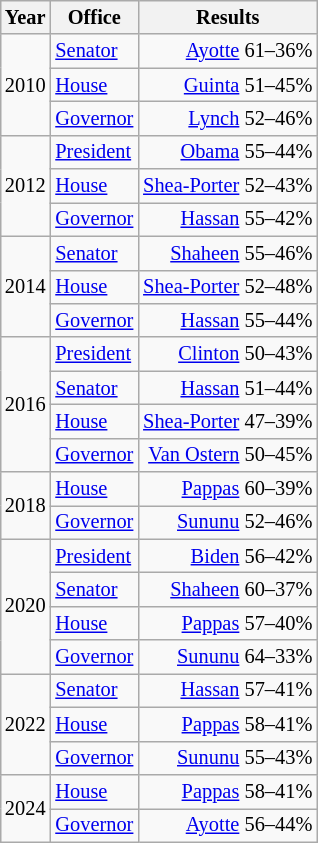<table class="wikitable" style="float:right; font-size:85%; margin:10px">
<tr>
<th>Year</th>
<th>Office</th>
<th>Results</th>
</tr>
<tr>
<td rowspan="3">2010</td>
<td><a href='#'>Senator</a></td>
<td align="right" ><a href='#'>Ayotte</a> 61–36%</td>
</tr>
<tr>
<td><a href='#'>House</a></td>
<td align="right" ><a href='#'>Guinta</a> 51–45%</td>
</tr>
<tr>
<td><a href='#'>Governor</a></td>
<td align="right" ><a href='#'>Lynch</a> 52–46%</td>
</tr>
<tr>
<td rowspan="3">2012</td>
<td><a href='#'>President</a></td>
<td align="right" ><a href='#'>Obama</a> 55–44%</td>
</tr>
<tr>
<td><a href='#'>House</a></td>
<td align="right" ><a href='#'>Shea-Porter</a> 52–43%</td>
</tr>
<tr>
<td><a href='#'>Governor</a></td>
<td align="right" ><a href='#'>Hassan</a> 55–42%</td>
</tr>
<tr>
<td rowspan="3">2014</td>
<td><a href='#'>Senator</a></td>
<td align="right" ><a href='#'>Shaheen</a> 55–46%</td>
</tr>
<tr>
<td><a href='#'>House</a></td>
<td align="right" ><a href='#'>Shea-Porter</a> 52–48%</td>
</tr>
<tr>
<td><a href='#'>Governor</a></td>
<td align="right" ><a href='#'>Hassan</a> 55–44%</td>
</tr>
<tr>
<td rowspan="4">2016</td>
<td><a href='#'>President</a></td>
<td align="right" ><a href='#'>Clinton</a> 50–43%</td>
</tr>
<tr>
<td><a href='#'>Senator</a></td>
<td align="right" ><a href='#'>Hassan</a> 51–44%</td>
</tr>
<tr>
<td><a href='#'>House</a></td>
<td align="right" ><a href='#'>Shea-Porter</a> 47–39%</td>
</tr>
<tr>
<td><a href='#'>Governor</a></td>
<td align="right" ><a href='#'>Van Ostern</a> 50–45%</td>
</tr>
<tr>
<td rowspan="2">2018</td>
<td><a href='#'>House</a></td>
<td align="right" ><a href='#'>Pappas</a> 60–39%</td>
</tr>
<tr>
<td><a href='#'>Governor</a></td>
<td align="right" ><a href='#'>Sununu</a> 52–46%</td>
</tr>
<tr>
<td rowspan="4">2020</td>
<td><a href='#'>President</a></td>
<td align="right" ><a href='#'>Biden</a> 56–42%</td>
</tr>
<tr>
<td><a href='#'>Senator</a></td>
<td align="right" ><a href='#'>Shaheen</a> 60–37%</td>
</tr>
<tr>
<td><a href='#'>House</a></td>
<td align="right" ><a href='#'>Pappas</a> 57–40%</td>
</tr>
<tr>
<td><a href='#'>Governor</a></td>
<td align="right" ><a href='#'>Sununu</a> 64–33%</td>
</tr>
<tr>
<td rowspan="3">2022</td>
<td><a href='#'>Senator</a></td>
<td align="right" ><a href='#'>Hassan</a> 57–41%</td>
</tr>
<tr>
<td><a href='#'>House</a></td>
<td align="right" ><a href='#'>Pappas</a> 58–41%</td>
</tr>
<tr>
<td><a href='#'>Governor</a></td>
<td align="right" ><a href='#'>Sununu</a> 55–43%</td>
</tr>
<tr>
<td rowspan="2">2024</td>
<td><a href='#'>House</a></td>
<td align="right" ><a href='#'>Pappas</a> 58–41%</td>
</tr>
<tr>
<td><a href='#'>Governor</a></td>
<td align="right" ><a href='#'>Ayotte</a> 56–44%</td>
</tr>
</table>
